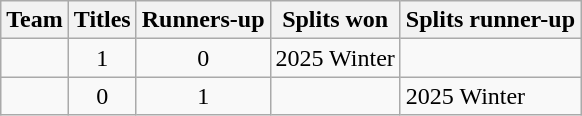<table class="wikitable sortable">
<tr>
<th>Team</th>
<th>Titles</th>
<th>Runners-up</th>
<th>Splits won</th>
<th>Splits runner-up</th>
</tr>
<tr>
<td></td>
<td align=center>1</td>
<td align=center>0</td>
<td>2025 Winter</td>
<td></td>
</tr>
<tr>
<td></td>
<td align=center>0</td>
<td align=center>1</td>
<td></td>
<td>2025 Winter</td>
</tr>
</table>
